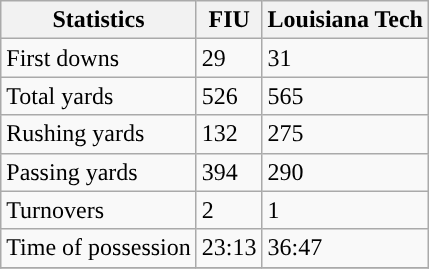<table class="wikitable" style="float: left;">
<tr>
<th>Statistics</th>
<th>FIU</th>
<th>Louisiana Tech</th>
</tr>
<tr>
<td>First downs</td>
<td>29</td>
<td>31</td>
</tr>
<tr>
<td>Total yards</td>
<td>526</td>
<td>565</td>
</tr>
<tr>
<td>Rushing yards</td>
<td>132</td>
<td>275</td>
</tr>
<tr>
<td>Passing yards</td>
<td>394</td>
<td>290</td>
</tr>
<tr>
<td>Turnovers</td>
<td>2</td>
<td>1</td>
</tr>
<tr>
<td>Time of possession</td>
<td>23:13</td>
<td>36:47</td>
</tr>
<tr>
</tr>
</table>
